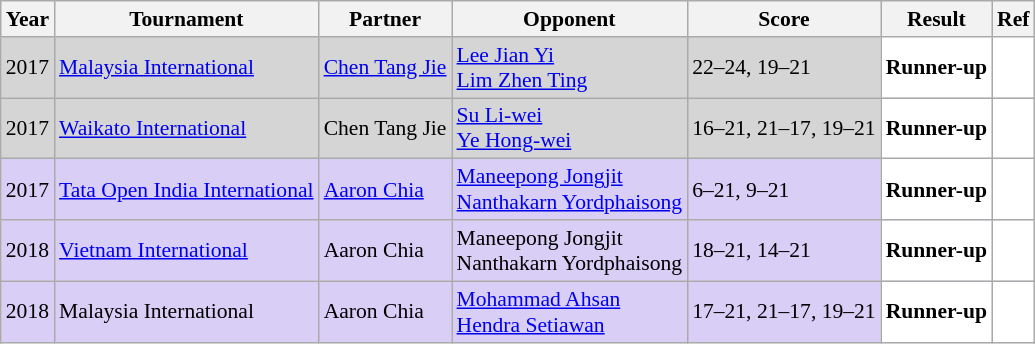<table class="sortable wikitable" style="font-size: 90%;">
<tr>
<th>Year</th>
<th>Tournament</th>
<th>Partner</th>
<th>Opponent</th>
<th>Score</th>
<th>Result</th>
<th>Ref</th>
</tr>
<tr style="background:#D5D5D5">
<td align="center">2017</td>
<td align="left"><a href='#'>Malaysia International</a></td>
<td align="left"> <a href='#'>Chen Tang Jie</a></td>
<td align="left"> <a href='#'>Lee Jian Yi</a><br> <a href='#'>Lim Zhen Ting</a></td>
<td align="left">22–24, 19–21</td>
<td style="text-align:left; background:white"> <strong>Runner-up</strong></td>
<td style="text-align:center; background:white"></td>
</tr>
<tr style="background:#D5D5D5">
<td align="center">2017</td>
<td align="left"><a href='#'>Waikato International</a></td>
<td align="left"> Chen Tang Jie</td>
<td align="left"> <a href='#'>Su Li-wei</a><br> <a href='#'>Ye Hong-wei</a></td>
<td align="left">16–21, 21–17, 19–21</td>
<td style="text-align:left; background:white"> <strong>Runner-up</strong></td>
<td style="text-align:center; background:white"></td>
</tr>
<tr style="background:#D8CEF6">
<td align="center">2017</td>
<td align="left"><a href='#'>Tata Open India International</a></td>
<td align="left"> <a href='#'>Aaron Chia</a></td>
<td align="left"> <a href='#'>Maneepong Jongjit</a><br> <a href='#'>Nanthakarn Yordphaisong</a></td>
<td align="left">6–21, 9–21</td>
<td style="text-align:left; background:white"> <strong>Runner-up</strong></td>
<td style="text-align:center; background:white"></td>
</tr>
<tr style="background:#D8CEF6">
<td align="center">2018</td>
<td align="left"><a href='#'>Vietnam International</a></td>
<td align="left"> Aaron Chia</td>
<td align="left"> Maneepong Jongjit<br> Nanthakarn Yordphaisong</td>
<td align="left">18–21, 14–21</td>
<td style="text-align:left; background:white"> <strong>Runner-up</strong></td>
<td style="text-align:center; background:white"></td>
</tr>
<tr style="background:#D8CEF6">
<td align="center">2018</td>
<td align="left">Malaysia International</td>
<td align="left"> Aaron Chia</td>
<td align="left"> <a href='#'>Mohammad Ahsan</a><br> <a href='#'>Hendra Setiawan</a></td>
<td align="left">17–21, 21–17, 19–21</td>
<td style="text-align:left; background:white"> <strong>Runner-up</strong></td>
<td style="text-align:center; background:white"></td>
</tr>
</table>
